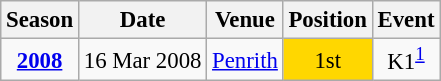<table class="wikitable" style="text-align:center; font-size:95%;">
<tr>
<th>Season</th>
<th>Date</th>
<th>Venue</th>
<th>Position</th>
<th>Event</th>
</tr>
<tr>
<td><strong><a href='#'>2008</a></strong></td>
<td align=right>16 Mar 2008</td>
<td align=left><a href='#'>Penrith</a></td>
<td bgcolor=gold>1st</td>
<td>K1<sup><a href='#'>1</a></sup></td>
</tr>
</table>
